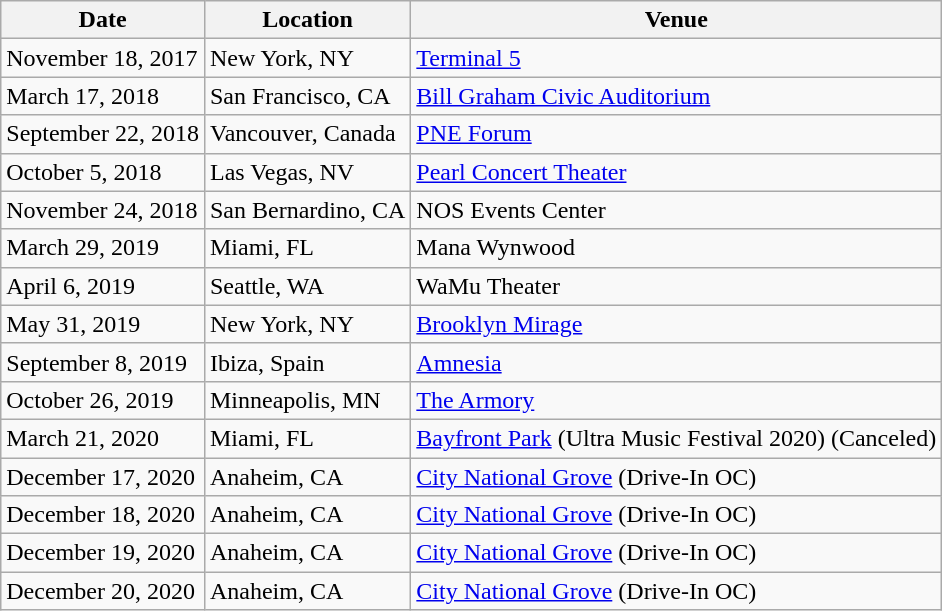<table class="wikitable sortable">
<tr>
<th>Date</th>
<th>Location</th>
<th>Venue</th>
</tr>
<tr>
<td>November 18, 2017</td>
<td>New York, NY</td>
<td><a href='#'>Terminal 5</a></td>
</tr>
<tr>
<td>March 17, 2018</td>
<td>San Francisco, CA</td>
<td><a href='#'>Bill Graham Civic Auditorium</a></td>
</tr>
<tr>
<td>September 22, 2018</td>
<td>Vancouver, Canada</td>
<td><a href='#'>PNE Forum</a></td>
</tr>
<tr>
<td>October 5, 2018</td>
<td>Las Vegas, NV</td>
<td><a href='#'>Pearl Concert Theater</a></td>
</tr>
<tr>
<td>November 24, 2018</td>
<td>San Bernardino, CA</td>
<td>NOS Events Center</td>
</tr>
<tr>
<td>March 29, 2019</td>
<td>Miami, FL</td>
<td>Mana Wynwood</td>
</tr>
<tr>
<td>April 6, 2019</td>
<td>Seattle, WA</td>
<td>WaMu Theater</td>
</tr>
<tr>
<td>May 31, 2019</td>
<td>New York, NY</td>
<td><a href='#'>Brooklyn Mirage</a></td>
</tr>
<tr>
<td>September 8, 2019</td>
<td>Ibiza, Spain</td>
<td><a href='#'>Amnesia</a></td>
</tr>
<tr>
<td>October 26, 2019</td>
<td>Minneapolis, MN</td>
<td><a href='#'>The Armory</a></td>
</tr>
<tr>
<td>March 21, 2020</td>
<td>Miami, FL</td>
<td><a href='#'>Bayfront Park</a> (Ultra Music Festival 2020) (Canceled)</td>
</tr>
<tr>
<td>December 17, 2020</td>
<td>Anaheim, CA</td>
<td><a href='#'>City National Grove</a> (Drive-In OC)</td>
</tr>
<tr>
<td>December 18, 2020</td>
<td>Anaheim, CA</td>
<td><a href='#'>City National Grove</a> (Drive-In OC)</td>
</tr>
<tr>
<td>December 19, 2020</td>
<td>Anaheim, CA</td>
<td><a href='#'>City National Grove</a> (Drive-In OC)</td>
</tr>
<tr>
<td>December 20, 2020</td>
<td>Anaheim, CA</td>
<td><a href='#'>City National Grove</a> (Drive-In OC)</td>
</tr>
</table>
